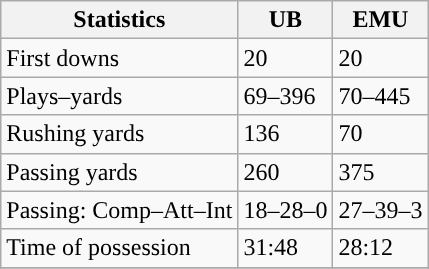<table class="wikitable" style="float: left;">
<tr>
<th>Statistics</th>
<th>UB</th>
<th>EMU</th>
</tr>
<tr>
<td>First downs</td>
<td>20</td>
<td>20</td>
</tr>
<tr>
<td>Plays–yards</td>
<td>69–396</td>
<td>70–445</td>
</tr>
<tr>
<td>Rushing yards</td>
<td>136</td>
<td>70</td>
</tr>
<tr>
<td>Passing yards</td>
<td>260</td>
<td>375</td>
</tr>
<tr>
<td>Passing: Comp–Att–Int</td>
<td>18–28–0</td>
<td>27–39–3</td>
</tr>
<tr>
<td>Time of possession</td>
<td>31:48</td>
<td>28:12</td>
</tr>
<tr>
</tr>
</table>
